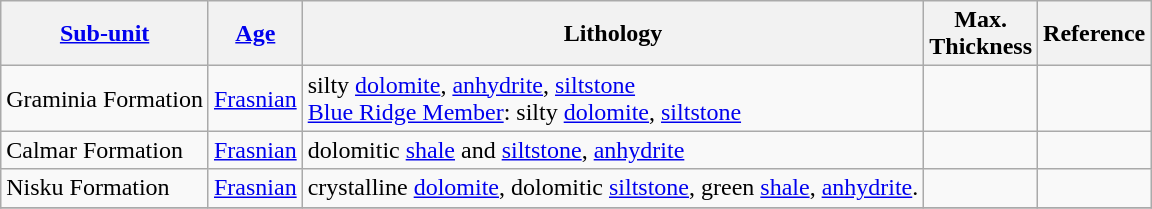<table class="wikitable">
<tr>
<th><a href='#'>Sub-unit</a></th>
<th><a href='#'>Age</a></th>
<th>Lithology</th>
<th>Max.<br>Thickness</th>
<th>Reference</th>
</tr>
<tr>
<td>Graminia Formation</td>
<td><a href='#'>Frasnian</a></td>
<td>silty <a href='#'>dolomite</a>, <a href='#'>anhydrite</a>, <a href='#'>siltstone</a><br><a href='#'>Blue Ridge Member</a>: silty <a href='#'>dolomite</a>, <a href='#'>siltstone</a></td>
<td></td>
<td></td>
</tr>
<tr>
<td>Calmar Formation</td>
<td><a href='#'>Frasnian</a></td>
<td>dolomitic <a href='#'>shale</a> and <a href='#'>siltstone</a>, <a href='#'>anhydrite</a></td>
<td></td>
<td></td>
</tr>
<tr>
<td>Nisku Formation</td>
<td><a href='#'>Frasnian</a></td>
<td>crystalline <a href='#'>dolomite</a>, dolomitic <a href='#'>siltstone</a>, green <a href='#'>shale</a>, <a href='#'>anhydrite</a>.</td>
<td></td>
<td></td>
</tr>
<tr>
</tr>
</table>
